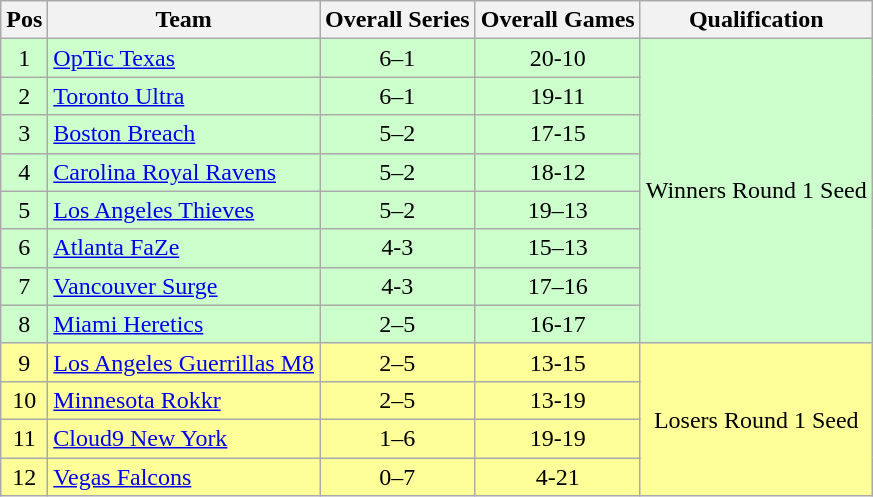<table class="wikitable" style="text-align:center">
<tr>
<th>Pos</th>
<th>Team</th>
<th>Overall Series</th>
<th>Overall Games</th>
<th>Qualification</th>
</tr>
<tr bgcolor=CCFFCC>
<td>1</td>
<td align=left><a href='#'>OpTic Texas</a></td>
<td>6–1</td>
<td>20-10</td>
<td rowspan="8">Winners Round 1 Seed</td>
</tr>
<tr bgcolor=CCFFCC>
<td>2</td>
<td align=left><a href='#'>Toronto Ultra</a></td>
<td>6–1</td>
<td>19-11</td>
</tr>
<tr bgcolor=CCFFCC>
<td>3</td>
<td align=left><a href='#'>Boston Breach</a></td>
<td>5–2</td>
<td>17-15</td>
</tr>
<tr bgcolor=CCFFCC>
<td>4</td>
<td align=left><a href='#'>Carolina Royal Ravens</a></td>
<td>5–2</td>
<td>18-12</td>
</tr>
<tr bgcolor=CCFFCC>
<td>5</td>
<td align=left><a href='#'>Los Angeles Thieves</a></td>
<td>5–2</td>
<td>19–13</td>
</tr>
<tr bgcolor=CCFFCC>
<td>6</td>
<td align=left><a href='#'>Atlanta FaZe</a></td>
<td>4-3</td>
<td>15–13</td>
</tr>
<tr bgcolor=CCFFCC>
<td>7</td>
<td align=left><a href='#'>Vancouver Surge</a></td>
<td>4-3</td>
<td>17–16</td>
</tr>
<tr bgcolor=CCFFCC>
<td>8</td>
<td align=left><a href='#'>Miami Heretics</a></td>
<td>2–5</td>
<td>16-17</td>
</tr>
<tr bgcolor=FFFF99>
<td>9</td>
<td align=left><a href='#'>Los Angeles Guerrillas M8</a></td>
<td>2–5</td>
<td>13-15</td>
<td rowspan="4">Losers Round 1 Seed</td>
</tr>
<tr bgcolor=FFFF99>
<td>10</td>
<td align=left><a href='#'>Minnesota Rokkr</a></td>
<td>2–5</td>
<td>13-19</td>
</tr>
<tr bgcolor=FFFF99>
<td>11</td>
<td align=left><a href='#'>Cloud9 New York</a></td>
<td>1–6</td>
<td>19-19</td>
</tr>
<tr bgcolor=FFFF99>
<td>12</td>
<td align=left><a href='#'>Vegas Falcons</a></td>
<td>0–7</td>
<td>4-21</td>
</tr>
</table>
